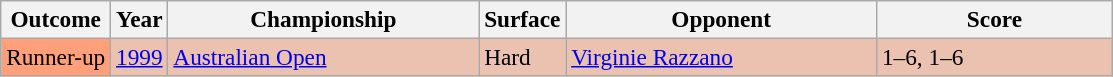<table class="sortable wikitable" style=font-size:97%>
<tr>
<th>Outcome</th>
<th>Year</th>
<th width=200>Championship</th>
<th>Surface</th>
<th width=200>Opponent</th>
<th width=150>Score</th>
</tr>
<tr style="background:#ebc2af;">
<td style="background:#ffa07a;">Runner-up</td>
<td><a href='#'>1999</a></td>
<td><a href='#'>Australian Open</a></td>
<td>Hard</td>
<td> <a href='#'>Virginie Razzano</a></td>
<td>1–6, 1–6</td>
</tr>
</table>
